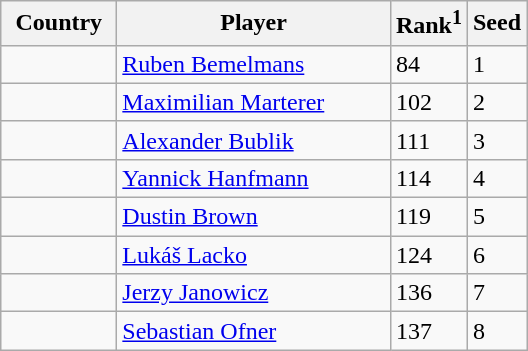<table class="sortable wikitable">
<tr>
<th width="70">Country</th>
<th width="175">Player</th>
<th>Rank<sup>1</sup></th>
<th>Seed</th>
</tr>
<tr>
<td></td>
<td><a href='#'>Ruben Bemelmans</a></td>
<td>84</td>
<td>1</td>
</tr>
<tr>
<td></td>
<td><a href='#'>Maximilian Marterer</a></td>
<td>102</td>
<td>2</td>
</tr>
<tr>
<td></td>
<td><a href='#'>Alexander Bublik</a></td>
<td>111</td>
<td>3</td>
</tr>
<tr>
<td></td>
<td><a href='#'>Yannick Hanfmann</a></td>
<td>114</td>
<td>4</td>
</tr>
<tr>
<td></td>
<td><a href='#'>Dustin Brown</a></td>
<td>119</td>
<td>5</td>
</tr>
<tr>
<td></td>
<td><a href='#'>Lukáš Lacko</a></td>
<td>124</td>
<td>6</td>
</tr>
<tr>
<td></td>
<td><a href='#'>Jerzy Janowicz</a></td>
<td>136</td>
<td>7</td>
</tr>
<tr>
<td></td>
<td><a href='#'>Sebastian Ofner</a></td>
<td>137</td>
<td>8</td>
</tr>
</table>
